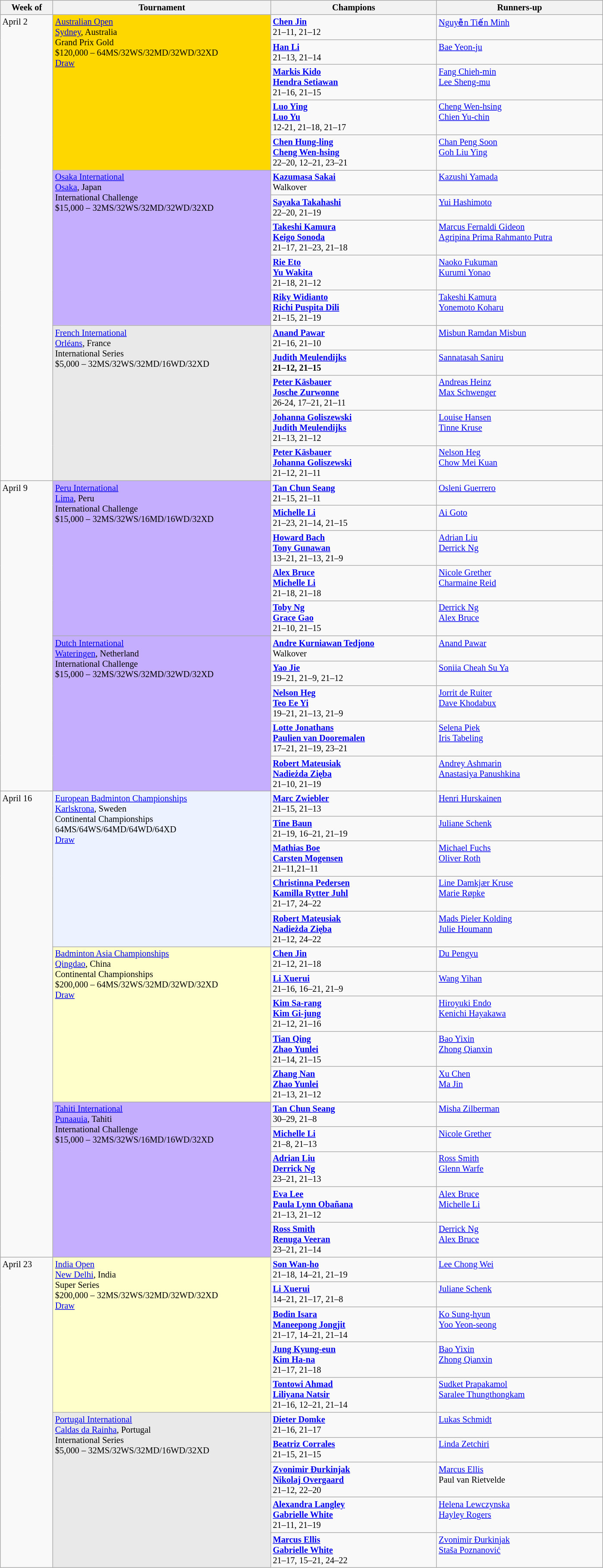<table class=wikitable style=font-size:85%>
<tr>
<th width=75>Week of</th>
<th width=330>Tournament</th>
<th width=250>Champions</th>
<th width=250>Runners-up</th>
</tr>
<tr valign=top>
<td rowspan=15>April 2</td>
<td style="background: #FFD700;" rowspan="5"><a href='#'>Australian Open</a><br><a href='#'>Sydney</a>, Australia<br>Grand Prix Gold<br>$120,000 – 64MS/32WS/32MD/32WD/32XD<br><a href='#'>Draw</a></td>
<td> <strong><a href='#'>Chen Jin</a></strong><br>21–11, 21–12</td>
<td> <a href='#'>Nguyễn Tiến Minh</a></td>
</tr>
<tr valign=top>
<td> <strong><a href='#'>Han Li</a></strong><br>21–13, 21–14</td>
<td> <a href='#'>Bae Yeon-ju</a></td>
</tr>
<tr valign=top>
<td> <strong><a href='#'>Markis Kido</a><br> <a href='#'>Hendra Setiawan</a></strong><br>21–16, 21–15</td>
<td> <a href='#'>Fang Chieh-min</a><br> <a href='#'>Lee Sheng-mu</a></td>
</tr>
<tr valign=top>
<td> <strong><a href='#'>Luo Ying</a><br> <a href='#'>Luo Yu</a></strong><br>12-21, 21–18, 21–17</td>
<td> <a href='#'>Cheng Wen-hsing</a><br> <a href='#'>Chien Yu-chin</a></td>
</tr>
<tr valign=top>
<td> <strong><a href='#'>Chen Hung-ling</a><br> <a href='#'>Cheng Wen-hsing</a></strong><br>22–20, 12–21, 23–21</td>
<td> <a href='#'>Chan Peng Soon</a><br> <a href='#'>Goh Liu Ying</a></td>
</tr>
<tr valign=top>
<td style="background:#C6AEFF;" rowspan="5"><a href='#'>Osaka International</a><br><a href='#'>Osaka</a>, Japan<br>International Challenge<br>$15,000 – 32MS/32WS/32MD/32WD/32XD</td>
<td> <strong><a href='#'>Kazumasa Sakai</a></strong><br>Walkover</td>
<td> <a href='#'>Kazushi Yamada</a></td>
</tr>
<tr valign=top>
<td> <strong><a href='#'>Sayaka Takahashi</a></strong><br>22–20, 21–19</td>
<td> <a href='#'>Yui Hashimoto</a></td>
</tr>
<tr valign=top>
<td> <strong><a href='#'>Takeshi Kamura</a><br> <a href='#'>Keigo Sonoda</a></strong><br>21–17, 21–23, 21–18</td>
<td> <a href='#'>Marcus Fernaldi Gideon</a><br> <a href='#'>Agripina Prima Rahmanto Putra</a></td>
</tr>
<tr valign=top>
<td> <strong><a href='#'>Rie Eto</a><br> <a href='#'>Yu Wakita</a></strong><br>21–18, 21–12</td>
<td> <a href='#'>Naoko Fukuman</a><br> <a href='#'>Kurumi Yonao</a></td>
</tr>
<tr valign=top>
<td> <strong><a href='#'>Riky Widianto</a><br> <a href='#'>Richi Puspita Dili</a></strong><br>21–15, 21–19</td>
<td> <a href='#'>Takeshi Kamura</a><br> <a href='#'>Yonemoto Koharu</a></td>
</tr>
<tr valign=top>
<td style="background:#E9E9E9;" rowspan="5"><a href='#'>French International</a><br><a href='#'>Orléans</a>, France<br>International Series<br> $5,000 – 32MS/32WS/32MD/16WD/32XD</td>
<td> <strong><a href='#'>Anand Pawar</a></strong><br>21–16, 21–10</td>
<td> <a href='#'>Misbun Ramdan Misbun</a></td>
</tr>
<tr valign=top>
<td> <strong><a href='#'>Judith Meulendijks</a><br>21–12, 21–15</strong></td>
<td> <a href='#'>Sannatasah Saniru</a></td>
</tr>
<tr valign=top>
<td> <strong><a href='#'>Peter Käsbauer</a><br> <a href='#'>Josche Zurwonne</a></strong><br>26-24, 17–21, 21–11</td>
<td> <a href='#'>Andreas Heinz</a><br> <a href='#'>Max Schwenger</a></td>
</tr>
<tr valign=top>
<td> <strong><a href='#'>Johanna Goliszewski</a><br> <a href='#'>Judith Meulendijks</a></strong><br>21–13, 21–12</td>
<td> <a href='#'>Louise Hansen</a><br> <a href='#'>Tinne Kruse</a></td>
</tr>
<tr valign=top>
<td> <strong><a href='#'>Peter Käsbauer</a><br> <a href='#'>Johanna Goliszewski</a></strong><br>21–12, 21–11</td>
<td> <a href='#'>Nelson Heg</a><br> <a href='#'>Chow Mei Kuan</a></td>
</tr>
<tr valign=top>
<td rowspan=10>April 9</td>
<td style="background:#C6AEFF;" rowspan="5"><a href='#'>Peru International</a><br><a href='#'>Lima</a>, Peru<br>International Challenge<br>$15,000 – 32MS/32WS/16MD/16WD/32XD</td>
<td> <strong><a href='#'>Tan Chun Seang</a></strong><br>21–15, 21–11</td>
<td> <a href='#'>Osleni Guerrero</a></td>
</tr>
<tr valign=top>
<td> <strong><a href='#'>Michelle Li</a></strong><br>21–23, 21–14, 21–15</td>
<td> <a href='#'>Ai Goto</a></td>
</tr>
<tr valign=top>
<td> <strong><a href='#'>Howard Bach</a><br> <a href='#'>Tony Gunawan</a></strong><br>13–21, 21–13, 21–9</td>
<td> <a href='#'>Adrian Liu</a><br> <a href='#'>Derrick Ng</a></td>
</tr>
<tr valign=top>
<td> <strong><a href='#'>Alex Bruce</a><br> <a href='#'>Michelle Li</a></strong><br>21–18, 21–18</td>
<td> <a href='#'>Nicole Grether</a><br> <a href='#'>Charmaine Reid</a></td>
</tr>
<tr valign=top>
<td> <strong><a href='#'>Toby Ng</a><br> <a href='#'>Grace Gao</a></strong><br>21–10, 21–15</td>
<td> <a href='#'>Derrick Ng</a><br> <a href='#'>Alex Bruce</a></td>
</tr>
<tr valign=top>
<td style="background:#C6AEFF;" rowspan="5"><a href='#'>Dutch International</a><br><a href='#'>Wateringen</a>, Netherland<br>International Challenge<br>$15,000 – 32MS/32WS/32MD/32WD/32XD</td>
<td> <strong><a href='#'>Andre Kurniawan Tedjono</a></strong><br>Walkover</td>
<td> <a href='#'>Anand Pawar</a></td>
</tr>
<tr valign=top>
<td> <strong><a href='#'>Yao Jie</a></strong><br>19–21, 21–9, 21–12</td>
<td> <a href='#'>Soniia Cheah Su Ya</a></td>
</tr>
<tr valign=top>
<td> <strong><a href='#'>Nelson Heg</a><br> <a href='#'>Teo Ee Yi</a></strong><br>19–21, 21–13, 21–9</td>
<td> <a href='#'>Jorrit de Ruiter</a><br> <a href='#'>Dave Khodabux</a></td>
</tr>
<tr valign=top>
<td> <strong><a href='#'>Lotte Jonathans</a><br> <a href='#'>Paulien van Dooremalen</a></strong><br>17–21, 21–19, 23–21</td>
<td> <a href='#'>Selena Piek</a><br> <a href='#'>Iris Tabeling</a></td>
</tr>
<tr valign=top>
<td> <strong><a href='#'>Robert Mateusiak</a><br> <a href='#'>Nadieżda Zięba</a></strong><br>21–10, 21–19</td>
<td> <a href='#'>Andrey Ashmarin</a><br> <a href='#'>Anastasiya Panushkina</a></td>
</tr>
<tr valign=top>
<td rowspan=15>April 16</td>
<td style="background:#ECF2FF;" rowspan="5"><a href='#'>European Badminton Championships</a><br><a href='#'>Karlskrona</a>, Sweden<br>Continental Championships<br> 64MS/64WS/64MD/64WD/64XD<br><a href='#'>Draw</a></td>
<td> <strong><a href='#'>Marc Zwiebler</a></strong><br>21–15, 21–13</td>
<td><a href='#'>Henri Hurskainen</a></td>
</tr>
<tr valign=top>
<td> <strong><a href='#'>Tine Baun</a></strong><br>21–19, 16–21, 21–19</td>
<td><a href='#'>Juliane Schenk</a></td>
</tr>
<tr valign=top>
<td> <strong><a href='#'>Mathias Boe</a><br> <a href='#'>Carsten Mogensen</a></strong> <br>21–11,21–11</td>
<td> <a href='#'>Michael Fuchs</a> <br>  <a href='#'>Oliver Roth</a></td>
</tr>
<tr valign=top>
<td> <strong><a href='#'>Christinna Pedersen</a><br> <a href='#'>Kamilla Rytter Juhl</a></strong> <br>21–17, 24–22</td>
<td> <a href='#'>Line Damkjær Kruse</a> <br>  <a href='#'>Marie Røpke</a></td>
</tr>
<tr valign=top>
<td> <strong><a href='#'>Robert Mateusiak</a><br> <a href='#'>Nadieżda Zięba</a></strong> <br>21–12, 24–22</td>
<td> <a href='#'>Mads Pieler Kolding</a> <br>  <a href='#'>Julie Houmann</a></td>
</tr>
<tr valign=top>
<td style="background:#ffffcc;" rowspan="5"><a href='#'>Badminton Asia Championships</a><br><a href='#'>Qingdao</a>, China <br>Continental Championships<br>$200,000 – 64MS/32WS/32MD/32WD/32XD<br><a href='#'>Draw</a></td>
<td> <strong><a href='#'>Chen Jin</a></strong><br>21–12, 21–18</td>
<td> <a href='#'>Du Pengyu</a></td>
</tr>
<tr valign=top>
<td> <strong><a href='#'>Li Xuerui</a></strong><br>21–16, 16–21, 21–9</td>
<td> <a href='#'>Wang Yihan</a></td>
</tr>
<tr valign=top>
<td> <strong><a href='#'>Kim Sa-rang</a><br> <a href='#'>Kim Gi-jung</a></strong><br>21–12, 21–16</td>
<td> <a href='#'>Hiroyuki Endo</a><br> <a href='#'>Kenichi Hayakawa</a></td>
</tr>
<tr valign=top>
<td> <strong><a href='#'>Tian Qing</a><br> <a href='#'>Zhao Yunlei</a></strong><br>21–14, 21–15</td>
<td> <a href='#'>Bao Yixin</a><br> <a href='#'>Zhong Qianxin</a></td>
</tr>
<tr valign=top>
<td> <strong><a href='#'>Zhang Nan</a><br> <a href='#'>Zhao Yunlei</a></strong><br>21–13, 21–12</td>
<td> <a href='#'>Xu Chen</a><br> <a href='#'>Ma Jin</a></td>
</tr>
<tr valign=top>
<td style="background:#C6AEFF;" rowspan="5"><a href='#'>Tahiti International</a><br><a href='#'>Punaauia</a>, Tahiti <br>International Challenge<br>$15,000 – 32MS/32WS/16MD/16WD/32XD<br></td>
<td> <strong><a href='#'>Tan Chun Seang</a></strong><br>30–29, 21–8</td>
<td> <a href='#'>Misha Zilberman</a></td>
</tr>
<tr valign=top>
<td> <strong><a href='#'>Michelle Li</a></strong><br>21–8, 21–13</td>
<td> <a href='#'>Nicole Grether</a></td>
</tr>
<tr valign=top>
<td> <strong><a href='#'>Adrian Liu</a><br> <a href='#'>Derrick Ng</a></strong><br>23–21, 21–13</td>
<td> <a href='#'>Ross Smith</a><br> <a href='#'>Glenn Warfe</a></td>
</tr>
<tr valign=top>
<td> <strong><a href='#'>Eva Lee</a><br> <a href='#'>Paula Lynn Obañana</a></strong><br>21–13, 21–12</td>
<td> <a href='#'>Alex Bruce</a><br> <a href='#'>Michelle Li</a></td>
</tr>
<tr valign=top>
<td> <strong><a href='#'>Ross Smith</a><br> <a href='#'>Renuga Veeran</a></strong><br>23–21, 21–14</td>
<td> <a href='#'>Derrick Ng</a><br> <a href='#'>Alex Bruce</a></td>
</tr>
<tr valign=top>
<td rowspan=10>April 23</td>
<td style="background:#ffffcc;" rowspan="5"><a href='#'>India Open</a><br><a href='#'>New Delhi</a>, India<br>Super Series<br>$200,000 – 32MS/32WS/32MD/32WD/32XD<br><a href='#'>Draw</a></td>
<td> <strong><a href='#'>Son Wan-ho</a></strong><br>21–18, 14–21, 21–19</td>
<td> <a href='#'>Lee Chong Wei</a></td>
</tr>
<tr valign=top>
<td> <strong><a href='#'>Li Xuerui</a></strong><br>14–21, 21–17, 21–8</td>
<td> <a href='#'>Juliane Schenk</a></td>
</tr>
<tr valign=top>
<td> <strong><a href='#'>Bodin Isara</a><br> <a href='#'>Maneepong Jongjit</a></strong><br>21–17, 14–21, 21–14</td>
<td> <a href='#'>Ko Sung-hyun</a> <br> <a href='#'>Yoo Yeon-seong</a></td>
</tr>
<tr valign=top>
<td> <strong><a href='#'>Jung Kyung-eun</a><br> <a href='#'>Kim Ha-na</a></strong><br>21–17, 21–18</td>
<td> <a href='#'>Bao Yixin</a><br> <a href='#'>Zhong Qianxin</a></td>
</tr>
<tr valign=top>
<td> <strong><a href='#'>Tontowi Ahmad</a><br> <a href='#'>Liliyana Natsir</a></strong><br>21–16, 12–21, 21–14</td>
<td> <a href='#'>Sudket Prapakamol</a><br> <a href='#'>Saralee Thungthongkam</a></td>
</tr>
<tr valign=top>
<td style="background:#E9E9E9;" rowspan="5"><a href='#'>Portugal International</a><br><a href='#'>Caldas da Rainha</a>, Portugal<br>International Series<br>$5,000 – 32MS/32WS/32MD/16WD/32XD</td>
<td> <strong><a href='#'>Dieter Domke</a></strong><br>21–16, 21–17</td>
<td> <a href='#'>Lukas Schmidt</a></td>
</tr>
<tr valign=top>
<td> <strong><a href='#'>Beatriz Corrales</a></strong><br>21–15, 21–15</td>
<td> <a href='#'>Linda Zetchiri</a></td>
</tr>
<tr valign=top>
<td> <strong><a href='#'>Zvonimir Đurkinjak</a><br> <a href='#'>Nikolaj Overgaard</a></strong><br>21–12, 22–20</td>
<td> <a href='#'>Marcus Ellis</a> <br> Paul van Rietvelde</td>
</tr>
<tr valign=top>
<td> <strong><a href='#'>Alexandra Langley</a><br> <a href='#'>Gabrielle White</a></strong><br>21–11, 21–19</td>
<td> <a href='#'>Helena Lewczynska</a><br> <a href='#'>Hayley Rogers</a></td>
</tr>
<tr valign=top>
<td> <strong><a href='#'>Marcus Ellis</a><br> <a href='#'>Gabrielle White</a></strong><br>21–17, 15–21, 24–22</td>
<td> <a href='#'>Zvonimir Đurkinjak</a><br> <a href='#'>Staša Poznanović</a></td>
</tr>
</table>
